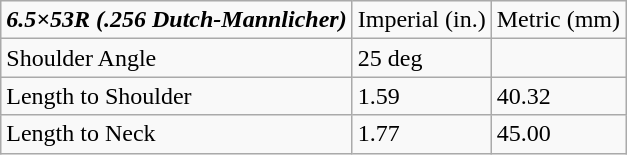<table class="wikitable">
<tr>
<td><strong><em>6.5×53R (.256 Dutch-Mannlicher)</em></strong></td>
<td>Imperial (in.)</td>
<td>Metric (mm)</td>
</tr>
<tr>
<td>Shoulder Angle</td>
<td>25 deg</td>
<td></td>
</tr>
<tr>
<td>Length to Shoulder</td>
<td>1.59</td>
<td>40.32</td>
</tr>
<tr>
<td>Length to Neck</td>
<td>1.77</td>
<td>45.00</td>
</tr>
</table>
